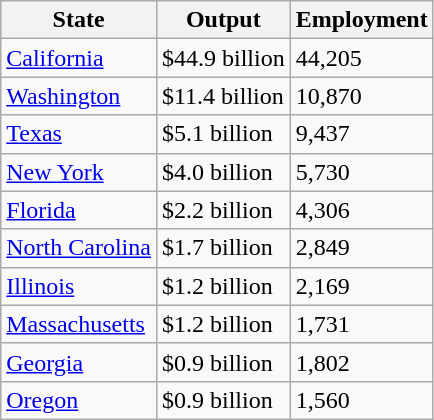<table class="wikitable">
<tr>
<th>State</th>
<th>Output</th>
<th>Employment</th>
</tr>
<tr>
<td><a href='#'>California</a></td>
<td>$44.9 billion</td>
<td>44,205</td>
</tr>
<tr>
<td><a href='#'>Washington</a></td>
<td>$11.4 billion</td>
<td>10,870</td>
</tr>
<tr>
<td><a href='#'>Texas</a></td>
<td>$5.1 billion</td>
<td>9,437</td>
</tr>
<tr>
<td><a href='#'>New York</a></td>
<td>$4.0 billion</td>
<td>5,730</td>
</tr>
<tr>
<td><a href='#'>Florida</a></td>
<td>$2.2 billion</td>
<td>4,306</td>
</tr>
<tr>
<td><a href='#'>North Carolina</a></td>
<td>$1.7 billion</td>
<td>2,849</td>
</tr>
<tr>
<td><a href='#'>Illinois</a></td>
<td>$1.2 billion</td>
<td>2,169</td>
</tr>
<tr>
<td><a href='#'>Massachusetts</a></td>
<td>$1.2 billion</td>
<td>1,731</td>
</tr>
<tr>
<td><a href='#'>Georgia</a></td>
<td>$0.9 billion</td>
<td>1,802</td>
</tr>
<tr>
<td><a href='#'>Oregon</a></td>
<td>$0.9 billion</td>
<td>1,560</td>
</tr>
</table>
